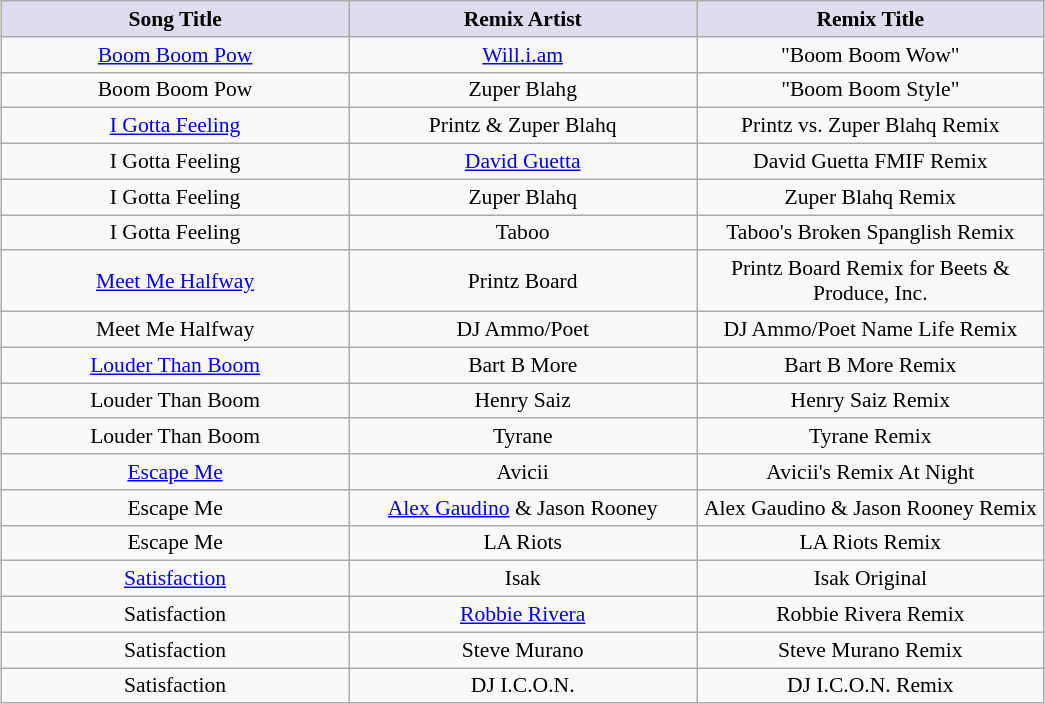<table class="wikitable collapsible autocollapse sortable" style="font-size:90%; text-align:center; margin: 5px;">
<tr>
<th style="background:#dde; width:225px;">Song Title</th>
<th style="background:#dde; width:225px;">Remix Artist</th>
<th style="background:#dde; width:225px;">Remix Title</th>
</tr>
<tr>
<td><a href='#'>Boom Boom Pow</a></td>
<td><a href='#'>Will.i.am</a></td>
<td>"Boom Boom Wow"</td>
</tr>
<tr>
<td>Boom Boom Pow</td>
<td>Zuper Blahg</td>
<td>"Boom Boom Style"</td>
</tr>
<tr>
<td><a href='#'>I Gotta Feeling</a></td>
<td>Printz & Zuper Blahq</td>
<td>Printz vs. Zuper Blahq Remix</td>
</tr>
<tr>
<td>I Gotta Feeling</td>
<td><a href='#'>David Guetta</a></td>
<td>David Guetta FMIF Remix</td>
</tr>
<tr>
<td>I Gotta Feeling</td>
<td>Zuper Blahq</td>
<td>Zuper Blahq Remix</td>
</tr>
<tr>
<td>I Gotta Feeling</td>
<td>Taboo</td>
<td>Taboo's Broken Spanglish Remix</td>
</tr>
<tr>
<td><a href='#'>Meet Me Halfway</a></td>
<td>Printz Board</td>
<td>Printz Board Remix for Beets & Produce, Inc.</td>
</tr>
<tr>
<td>Meet Me Halfway</td>
<td>DJ Ammo/Poet</td>
<td>DJ Ammo/Poet Name Life Remix</td>
</tr>
<tr>
<td><a href='#'>Louder Than Boom</a></td>
<td>Bart B More</td>
<td>Bart B More Remix</td>
</tr>
<tr>
<td>Louder Than Boom</td>
<td>Henry Saiz</td>
<td>Henry Saiz Remix</td>
</tr>
<tr>
<td>Louder Than Boom</td>
<td>Tyrane</td>
<td>Tyrane Remix</td>
</tr>
<tr>
<td><a href='#'>Escape Me</a></td>
<td>Avicii</td>
<td>Avicii's Remix At Night</td>
</tr>
<tr>
<td>Escape Me</td>
<td><a href='#'>Alex Gaudino</a> & Jason Rooney</td>
<td>Alex Gaudino & Jason Rooney Remix</td>
</tr>
<tr>
<td>Escape Me</td>
<td>LA Riots</td>
<td>LA Riots Remix</td>
</tr>
<tr>
<td><a href='#'>Satisfaction</a></td>
<td>Isak</td>
<td>Isak Original</td>
</tr>
<tr>
<td>Satisfaction</td>
<td><a href='#'>Robbie Rivera</a></td>
<td>Robbie Rivera Remix</td>
</tr>
<tr>
<td>Satisfaction</td>
<td>Steve Murano</td>
<td>Steve Murano Remix</td>
</tr>
<tr>
<td>Satisfaction</td>
<td>DJ I.C.O.N.</td>
<td>DJ I.C.O.N. Remix</td>
</tr>
</table>
